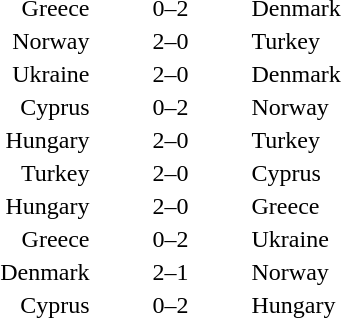<table style="text-align:center">
<tr>
<th width=200></th>
<th width=100></th>
<th width=200></th>
</tr>
<tr>
<td align=right>Greece</td>
<td>0–2</td>
<td align=left>Denmark</td>
</tr>
<tr>
<td align=right>Norway</td>
<td>2–0</td>
<td align=left>Turkey</td>
</tr>
<tr>
<td align=right>Ukraine</td>
<td>2–0</td>
<td align=left>Denmark</td>
</tr>
<tr>
<td align=right>Cyprus</td>
<td>0–2</td>
<td align=left>Norway</td>
</tr>
<tr>
<td align=right>Hungary</td>
<td>2–0</td>
<td align=left>Turkey</td>
</tr>
<tr>
<td align=right>Turkey</td>
<td>2–0</td>
<td align=left>Cyprus</td>
</tr>
<tr>
<td align=right>Hungary</td>
<td>2–0</td>
<td align=left>Greece</td>
</tr>
<tr>
<td align=right>Greece</td>
<td>0–2</td>
<td align=left>Ukraine</td>
</tr>
<tr>
<td align=right>Denmark</td>
<td>2–1</td>
<td align=left>Norway</td>
</tr>
<tr>
<td align=right>Cyprus</td>
<td>0–2</td>
<td align=left>Hungary</td>
</tr>
</table>
